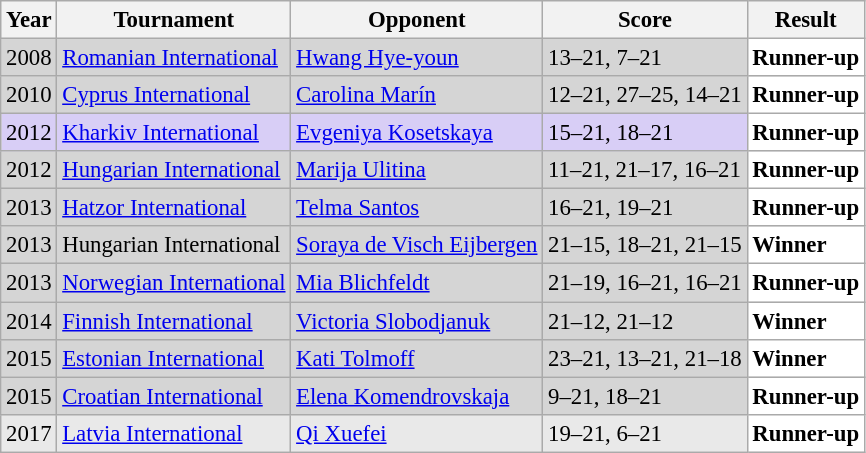<table class="sortable wikitable" style="font-size: 95%;">
<tr>
<th>Year</th>
<th>Tournament</th>
<th>Opponent</th>
<th>Score</th>
<th>Result</th>
</tr>
<tr style="background:#D5D5D5">
<td align="center">2008</td>
<td align="left"><a href='#'>Romanian International</a></td>
<td align="left"> <a href='#'>Hwang Hye-youn</a></td>
<td align="left">13–21, 7–21</td>
<td style="text-align:left; background:white"> <strong>Runner-up</strong></td>
</tr>
<tr style="background:#D5D5D5">
<td align="center">2010</td>
<td align="left"><a href='#'>Cyprus International</a></td>
<td align="left"> <a href='#'>Carolina Marín</a></td>
<td align="left">12–21, 27–25, 14–21</td>
<td style="text-align:left; background:white"> <strong>Runner-up</strong></td>
</tr>
<tr style="background:#D8CEF6">
<td align="center">2012</td>
<td align="left"><a href='#'>Kharkiv International</a></td>
<td align="left"> <a href='#'>Evgeniya Kosetskaya</a></td>
<td align="left">15–21, 18–21</td>
<td style="text-align:left; background:white"> <strong>Runner-up</strong></td>
</tr>
<tr style="background:#D5D5D5">
<td align="center">2012</td>
<td align="left"><a href='#'>Hungarian International</a></td>
<td align="left"> <a href='#'>Marija Ulitina</a></td>
<td align="left">11–21, 21–17, 16–21</td>
<td style="text-align:left; background:white"> <strong>Runner-up</strong></td>
</tr>
<tr style="background:#D5D5D5">
<td align="center">2013</td>
<td align="left"><a href='#'>Hatzor International</a></td>
<td align="left"> <a href='#'>Telma Santos</a></td>
<td align="left">16–21, 19–21</td>
<td style="text-align:left; background:white"> <strong>Runner-up</strong></td>
</tr>
<tr style="background:#D5D5D5">
<td align="center">2013</td>
<td align="left">Hungarian International</td>
<td align="left"> <a href='#'>Soraya de Visch Eijbergen</a></td>
<td align="left">21–15, 18–21, 21–15</td>
<td style="text-align:left; background:white"> <strong>Winner</strong></td>
</tr>
<tr style="background:#D5D5D5">
<td align="center">2013</td>
<td align="left"><a href='#'>Norwegian International</a></td>
<td align="left"> <a href='#'>Mia Blichfeldt</a></td>
<td align="left">21–19, 16–21, 16–21</td>
<td style="text-align:left; background:white"> <strong>Runner-up</strong></td>
</tr>
<tr style="background:#D5D5D5">
<td align="center">2014</td>
<td align="left"><a href='#'>Finnish International</a></td>
<td align="left"> <a href='#'>Victoria Slobodjanuk</a></td>
<td align="left">21–12, 21–12</td>
<td style="text-align:left; background:white"> <strong>Winner</strong></td>
</tr>
<tr style="background:#D5D5D5">
<td align="center">2015</td>
<td align="left"><a href='#'>Estonian International</a></td>
<td align="left"> <a href='#'>Kati Tolmoff</a></td>
<td align="left">23–21, 13–21, 21–18</td>
<td style="text-align:left; background:white"> <strong>Winner</strong></td>
</tr>
<tr style="background:#D5D5D5">
<td align="center">2015</td>
<td align="left"><a href='#'>Croatian International</a></td>
<td align="left"> <a href='#'>Elena Komendrovskaja</a></td>
<td align="left">9–21, 18–21</td>
<td style="text-align:left; background:white"> <strong>Runner-up</strong></td>
</tr>
<tr style="background:#E9E9E9">
<td align="center">2017</td>
<td align="left"><a href='#'>Latvia International</a></td>
<td align="left"> <a href='#'>Qi Xuefei</a></td>
<td align="left">19–21, 6–21</td>
<td style="text-align:left; background:white"> <strong>Runner-up</strong></td>
</tr>
</table>
